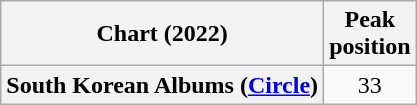<table class="wikitable plainrowheaders" style="text-align:center">
<tr>
<th scope="col">Chart (2022)</th>
<th scope="col">Peak<br>position</th>
</tr>
<tr>
<th scope="row">South Korean Albums (<a href='#'>Circle</a>)</th>
<td>33</td>
</tr>
</table>
